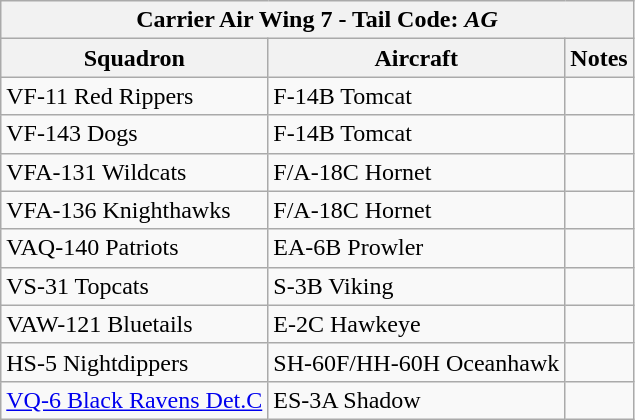<table class="wikitable">
<tr>
<th colspan="3">Carrier Air Wing 7 - Tail Code: <em>AG</em></th>
</tr>
<tr>
<th>Squadron</th>
<th>Aircraft</th>
<th>Notes</th>
</tr>
<tr>
<td>VF-11 Red Rippers</td>
<td>F-14B Tomcat</td>
</tr>
<tr>
<td>VF-143 Dogs</td>
<td>F-14B Tomcat</td>
<td></td>
</tr>
<tr>
<td>VFA-131 Wildcats</td>
<td>F/A-18C Hornet</td>
<td></td>
</tr>
<tr>
<td>VFA-136 Knighthawks</td>
<td>F/A-18C Hornet</td>
<td></td>
</tr>
<tr>
<td>VAQ-140 Patriots</td>
<td>EA-6B Prowler</td>
<td></td>
</tr>
<tr>
<td>VS-31 Topcats</td>
<td>S-3B Viking</td>
<td></td>
</tr>
<tr>
<td>VAW-121 Bluetails</td>
<td>E-2C Hawkeye</td>
<td></td>
</tr>
<tr>
<td>HS-5 Nightdippers</td>
<td>SH-60F/HH-60H Oceanhawk</td>
<td></td>
</tr>
<tr>
<td><a href='#'>VQ-6 Black Ravens Det.C</a></td>
<td>ES-3A Shadow</td>
<td></td>
</tr>
</table>
